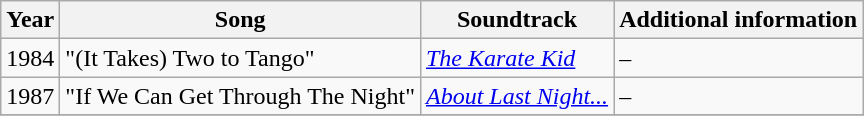<table class="wikitable">
<tr>
<th>Year</th>
<th>Song</th>
<th>Soundtrack</th>
<th>Additional information</th>
</tr>
<tr>
<td rowspan="1">1984</td>
<td>"(It Takes) Two to Tango"</td>
<td rowspan="1"><em><a href='#'>The Karate Kid</a></em></td>
<td>–</td>
</tr>
<tr>
<td rowspan="1">1987</td>
<td>"If We Can Get Through The Night"</td>
<td rowspan="1"><em><a href='#'>About Last Night...</a></em></td>
<td>–</td>
</tr>
<tr>
</tr>
</table>
